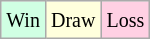<table class="wikitable">
<tr>
<td style="background-color: #d0ffe3;"><small>Win</small></td>
<td style="background-color: #ffffdd;"><small>Draw</small></td>
<td style="background-color: #ffd0e3;"><small>Loss</small></td>
</tr>
</table>
